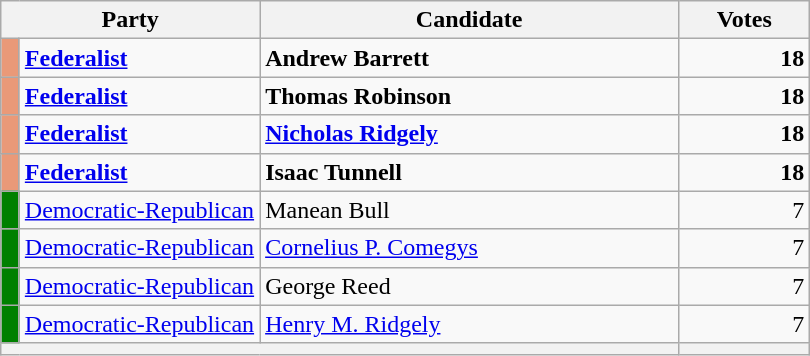<table class=wikitable>
<tr>
<th colspan=2 style="width: 130px">Party</th>
<th style="width: 17em">Candidate</th>
<th style="width: 5em">Votes</th>
</tr>
<tr>
<td style="background-color:#EA9978; width:5px;"></td>
<td><strong><a href='#'>Federalist</a></strong></td>
<td><strong>Andrew Barrett</strong></td>
<td align=right><strong>18</strong></td>
</tr>
<tr>
<td style="background-color:#EA9978"></td>
<td><strong><a href='#'>Federalist</a></strong></td>
<td><strong>Thomas Robinson</strong></td>
<td align=right><strong>18</strong></td>
</tr>
<tr>
<td style="background-color:#EA9978"></td>
<td><strong><a href='#'>Federalist</a></strong></td>
<td><strong><a href='#'>Nicholas Ridgely</a></strong></td>
<td align=right><strong>18</strong></td>
</tr>
<tr>
<td style="background-color:#EA9978"></td>
<td><strong><a href='#'>Federalist</a></strong></td>
<td><strong>Isaac Tunnell</strong></td>
<td align=right><strong>18</strong></td>
</tr>
<tr>
<td style="background-color:#008000"></td>
<td><a href='#'>Democratic-Republican</a></td>
<td>Manean Bull</td>
<td align=right>7</td>
</tr>
<tr>
<td style="background-color:#008000"></td>
<td><a href='#'>Democratic-Republican</a></td>
<td><a href='#'>Cornelius P. Comegys</a></td>
<td align=right>7</td>
</tr>
<tr>
<td style="background-color:#008000"></td>
<td><a href='#'>Democratic-Republican</a></td>
<td>George Reed</td>
<td align=right>7</td>
</tr>
<tr>
<td style="background-color:#008000"></td>
<td><a href='#'>Democratic-Republican</a></td>
<td><a href='#'>Henry M. Ridgely</a></td>
<td align=right>7</td>
</tr>
<tr>
<th colspan=3></th>
<th></th>
</tr>
</table>
